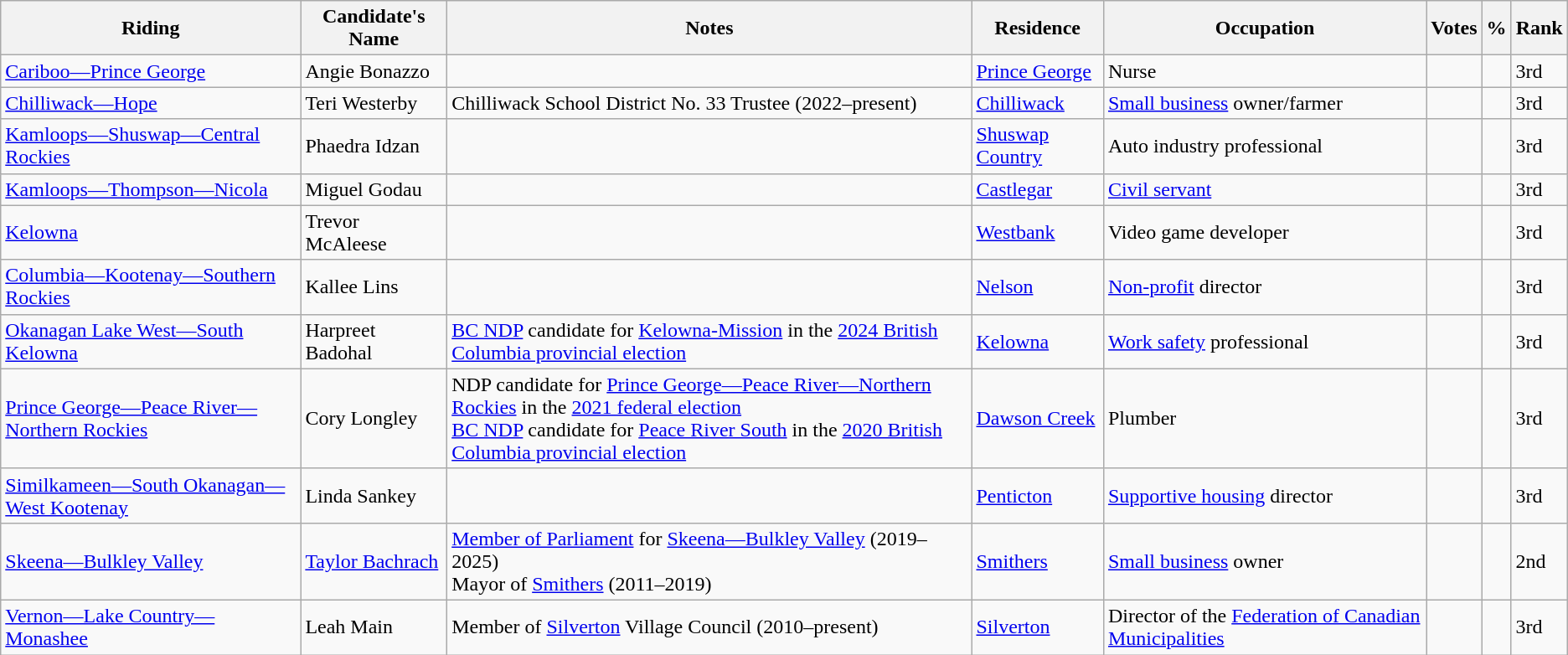<table class="wikitable sortable">
<tr>
<th>Riding<br></th>
<th>Candidate's Name</th>
<th>Notes</th>
<th>Residence</th>
<th>Occupation</th>
<th>Votes</th>
<th>%</th>
<th>Rank</th>
</tr>
<tr>
<td><a href='#'>Cariboo—Prince George</a></td>
<td>Angie Bonazzo</td>
<td></td>
<td><a href='#'>Prince George</a></td>
<td>Nurse</td>
<td></td>
<td></td>
<td>3rd</td>
</tr>
<tr>
<td><a href='#'>Chilliwack—Hope</a></td>
<td>Teri Westerby</td>
<td>Chilliwack School District No. 33 Trustee (2022–present)</td>
<td><a href='#'>Chilliwack</a></td>
<td><a href='#'>Small business</a> owner/farmer</td>
<td></td>
<td></td>
<td>3rd</td>
</tr>
<tr>
<td><a href='#'>Kamloops—Shuswap—Central Rockies</a></td>
<td>Phaedra Idzan</td>
<td></td>
<td><a href='#'>Shuswap Country</a></td>
<td>Auto industry professional</td>
<td></td>
<td></td>
<td>3rd</td>
</tr>
<tr>
<td><a href='#'>Kamloops—Thompson—Nicola</a></td>
<td>Miguel Godau</td>
<td></td>
<td><a href='#'>Castlegar</a></td>
<td><a href='#'>Civil servant</a></td>
<td></td>
<td></td>
<td>3rd</td>
</tr>
<tr>
<td><a href='#'>Kelowna</a></td>
<td>Trevor McAleese</td>
<td></td>
<td><a href='#'>Westbank</a></td>
<td>Video game developer</td>
<td></td>
<td></td>
<td>3rd</td>
</tr>
<tr>
<td><a href='#'>Columbia—Kootenay—Southern Rockies</a></td>
<td>Kallee Lins</td>
<td></td>
<td><a href='#'>Nelson</a></td>
<td><a href='#'>Non-profit</a> director</td>
<td></td>
<td></td>
<td>3rd</td>
</tr>
<tr>
<td><a href='#'>Okanagan Lake West—South Kelowna</a></td>
<td>Harpreet Badohal</td>
<td><a href='#'>BC NDP</a> candidate for <a href='#'>Kelowna-Mission</a> in the <a href='#'>2024 British Columbia provincial election</a></td>
<td><a href='#'>Kelowna</a></td>
<td><a href='#'>Work safety</a> professional</td>
<td></td>
<td></td>
<td>3rd</td>
</tr>
<tr>
<td><a href='#'>Prince George—Peace River—Northern Rockies</a></td>
<td>Cory Longley</td>
<td>NDP candidate for <a href='#'>Prince George—Peace River—Northern Rockies</a> in the <a href='#'>2021 federal election</a> <br> <a href='#'>BC NDP</a> candidate for <a href='#'>Peace River South</a> in the <a href='#'>2020 British Columbia provincial election</a></td>
<td><a href='#'>Dawson Creek</a></td>
<td>Plumber</td>
<td></td>
<td></td>
<td>3rd</td>
</tr>
<tr>
<td><a href='#'>Similkameen—South Okanagan—West Kootenay</a></td>
<td>Linda Sankey</td>
<td></td>
<td><a href='#'>Penticton</a></td>
<td><a href='#'>Supportive housing</a> director</td>
<td></td>
<td></td>
<td>3rd</td>
</tr>
<tr>
<td><a href='#'>Skeena—Bulkley Valley</a></td>
<td><a href='#'>Taylor Bachrach</a></td>
<td><a href='#'>Member of Parliament</a> for <a href='#'>Skeena—Bulkley Valley</a> (2019–2025) <br> Mayor of <a href='#'>Smithers</a> (2011–2019)</td>
<td><a href='#'>Smithers</a></td>
<td><a href='#'>Small business</a> owner</td>
<td></td>
<td></td>
<td>2nd</td>
</tr>
<tr>
<td><a href='#'>Vernon—Lake Country—Monashee</a></td>
<td>Leah Main</td>
<td>Member of <a href='#'>Silverton</a> Village Council (2010–present)</td>
<td><a href='#'>Silverton</a></td>
<td>Director of the <a href='#'>Federation of Canadian Municipalities</a></td>
<td></td>
<td></td>
<td>3rd</td>
</tr>
</table>
